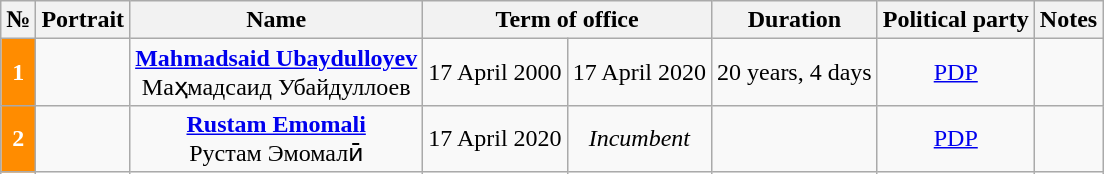<table class="wikitable" style="text-align:center">
<tr>
<th>№</th>
<th>Portrait</th>
<th>Name<br></th>
<th colspan="2">Term of office</th>
<th>Duration</th>
<th>Political party</th>
<th>Notes</th>
</tr>
<tr>
<th style="background:#FF8C00; color:white">1</th>
<td></td>
<td><strong><a href='#'>Mahmadsaid Ubaydulloyev</a></strong><br>Маҳмадсаид Убайдуллоев<br></td>
<td>17 April 2000</td>
<td>17 April 2020</td>
<td>20 years, 4 days</td>
<td><a href='#'>PDP</a></td>
<td></td>
</tr>
<tr style="height:40px;">
<th rowspan="2" style="background:#FF8C00; color:white">2</th>
<td rowspan="2"></td>
<td rowspan="2"><strong><a href='#'>Rustam Emomali</a></strong><br>Рустам Эмомалӣ<br></td>
<td rowspan="2">17 April 2020</td>
<td rowspan="2"><em>Incumbent</em></td>
<td rowspan="2"></td>
<td rowspan="2"><a href='#'>PDP</a></td>
<td rowspan="2"></td>
</tr>
<tr>
</tr>
</table>
